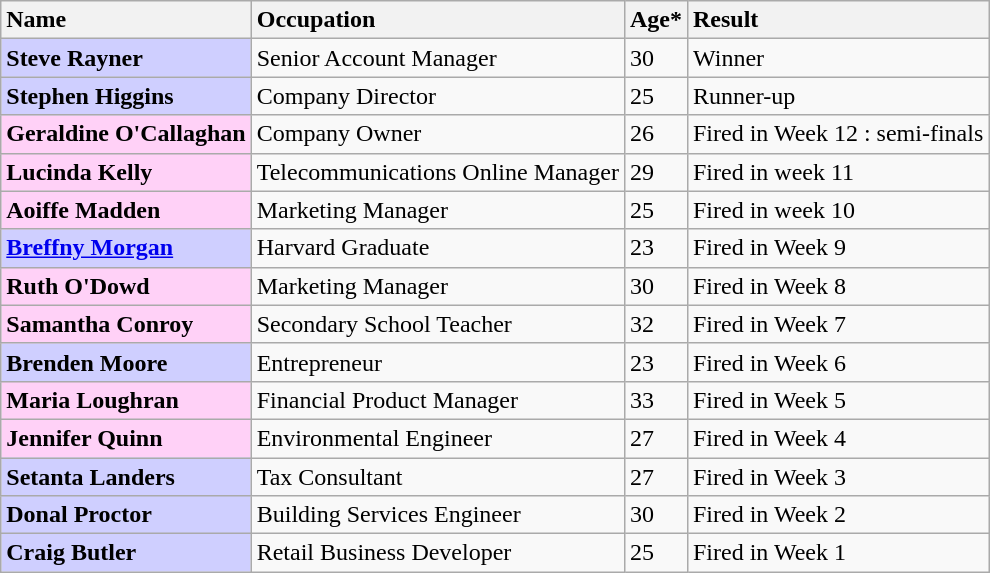<table class="wikitable">
<tr valign="top">
<th style="text-align:left">Name</th>
<th style="text-align:left">Occupation</th>
<th style="text-align:left">Age*</th>
<th style="text-align:left">Result</th>
</tr>
<tr valign="top">
<td style="background:#cfcfff;"><strong>Steve Rayner</strong></td>
<td>Senior Account Manager</td>
<td>30</td>
<td>Winner</td>
</tr>
<tr valign="top">
<td style="background:#cfcfff;"><strong>Stephen Higgins</strong></td>
<td>Company Director</td>
<td>25</td>
<td>Runner-up</td>
</tr>
<tr valign="top">
<td style="background:#ffd1f7;"><strong>Geraldine O'Callaghan</strong></td>
<td>Company Owner</td>
<td>26</td>
<td>Fired in Week 12 : semi-finals</td>
</tr>
<tr valign="top">
<td style="background:#ffd1f7;"><strong>Lucinda Kelly</strong></td>
<td>Telecommunications Online Manager</td>
<td>29</td>
<td>Fired in week 11</td>
</tr>
<tr valign="top">
<td style="background:#ffd1f7;"><strong>Aoiffe Madden</strong></td>
<td>Marketing Manager</td>
<td>25</td>
<td>Fired in week 10</td>
</tr>
<tr valign="top">
<td style="background:#cfcfff;"><strong><a href='#'>Breffny Morgan</a></strong></td>
<td>Harvard Graduate</td>
<td>23</td>
<td>Fired in Week 9</td>
</tr>
<tr valign="top">
<td style="background:#ffd1f7;"><strong>Ruth O'Dowd</strong></td>
<td>Marketing Manager</td>
<td>30</td>
<td>Fired in Week 8</td>
</tr>
<tr valign="top">
<td style="background:#ffd1f7;"><strong>Samantha Conroy</strong></td>
<td>Secondary School Teacher</td>
<td>32</td>
<td>Fired in Week 7</td>
</tr>
<tr valign="top">
<td style="background:#cfcfff;"><strong>Brenden Moore</strong></td>
<td>Entrepreneur</td>
<td>23</td>
<td>Fired in Week 6</td>
</tr>
<tr valign="top">
<td style="background:#ffd1f7;"><strong>Maria Loughran</strong></td>
<td>Financial Product Manager</td>
<td>33</td>
<td>Fired in Week 5</td>
</tr>
<tr valign="top">
<td style="background:#ffd1f7;"><strong>Jennifer Quinn</strong></td>
<td>Environmental Engineer</td>
<td>27</td>
<td>Fired in Week 4</td>
</tr>
<tr valign="top">
<td style="background:#cfcfff;"><strong>Setanta Landers</strong></td>
<td>Tax Consultant</td>
<td>27</td>
<td>Fired in Week 3</td>
</tr>
<tr valign="top">
<td style="background:#cfcfff;"><strong>Donal Proctor</strong></td>
<td>Building Services Engineer</td>
<td>30</td>
<td>Fired in Week 2</td>
</tr>
<tr valign="top">
<td style="background:#cfcfff;"><strong>Craig Butler </strong></td>
<td>Retail Business Developer</td>
<td>25</td>
<td>Fired in Week 1</td>
</tr>
</table>
